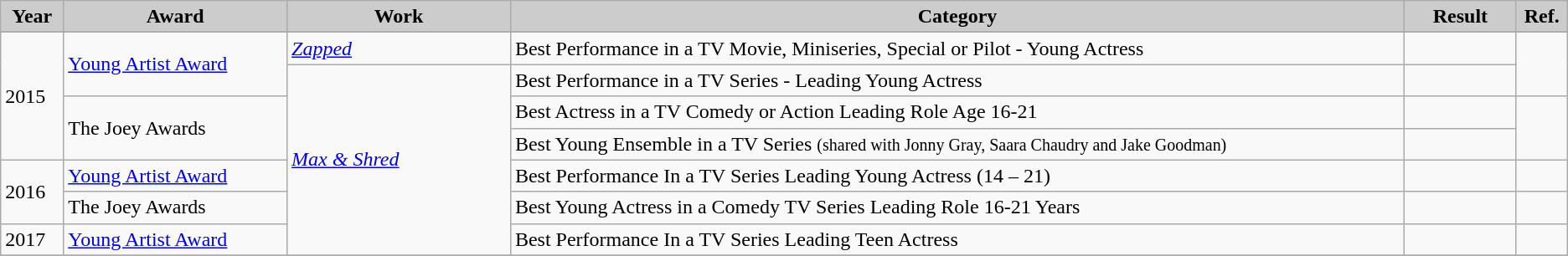<table class="wikitable">
<tr style="text-align:center;">
<th style="background:#ccc;" width="2%">Year</th>
<th style="background:#ccc;" width="10%">Award</th>
<th style="background:#ccc;" width="10%">Work</th>
<th style="background:#ccc;" width="40%">Category</th>
<th style="background:#ccc;" width="5%">Result</th>
<th style="background:#ccc;" width="1%">Ref.</th>
</tr>
<tr>
</tr>
<tr>
<td rowspan="4">2015</td>
<td rowspan="2"><a href='#'>Young Artist Award</a></td>
<td><em><a href='#'>Zapped</a></em></td>
<td>Best Performance in a TV Movie, Miniseries, Special or Pilot - Young Actress</td>
<td></td>
<td rowspan="2"></td>
</tr>
<tr>
<td rowspan="6"><em><a href='#'>Max & Shred</a></em></td>
<td>Best Performance in a TV Series - Leading Young Actress</td>
<td></td>
</tr>
<tr>
<td rowspan="2">The Joey Awards</td>
<td>Best Actress in a TV Comedy or Action Leading Role Age 16-21</td>
<td></td>
<td rowspan="2"></td>
</tr>
<tr>
<td>Best Young Ensemble in a TV Series <small>(shared with Jonny Gray, Saara Chaudry and Jake Goodman)</small></td>
<td></td>
</tr>
<tr>
<td rowspan="2">2016</td>
<td><a href='#'>Young Artist Award</a></td>
<td>Best Performance In a TV Series Leading Young Actress (14 – 21)</td>
<td></td>
<td></td>
</tr>
<tr>
<td>The Joey Awards</td>
<td>Best Young Actress in a Comedy TV Series Leading Role 16-21 Years</td>
<td></td>
<td rowspan="1"></td>
</tr>
<tr>
<td rowspan="1">2017</td>
<td><a href='#'>Young Artist Award</a></td>
<td>Best Performance In a TV Series Leading Teen Actress</td>
<td></td>
<td></td>
</tr>
<tr>
</tr>
</table>
